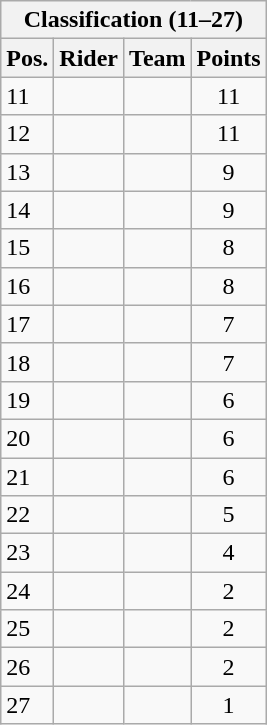<table class="collapsible collapsed wikitable" margin-top:-1px;">
<tr>
<th scope="col" colspan="4">Classification (11–27)</th>
</tr>
<tr>
<th>Pos.</th>
<th>Rider</th>
<th>Team</th>
<th>Points</th>
</tr>
<tr |->
<td>11</td>
<td></td>
<td></td>
<td align=center>11</td>
</tr>
<tr>
<td>12</td>
<td></td>
<td></td>
<td align=center>11</td>
</tr>
<tr>
<td>13</td>
<td></td>
<td></td>
<td align=center>9</td>
</tr>
<tr>
<td>14</td>
<td></td>
<td></td>
<td align=center>9</td>
</tr>
<tr>
<td>15</td>
<td></td>
<td></td>
<td align=center>8</td>
</tr>
<tr>
<td>16</td>
<td></td>
<td></td>
<td align=center>8</td>
</tr>
<tr>
<td>17</td>
<td></td>
<td></td>
<td align=center>7</td>
</tr>
<tr>
<td>18</td>
<td></td>
<td></td>
<td align=center>7</td>
</tr>
<tr>
<td>19</td>
<td></td>
<td></td>
<td align=center>6</td>
</tr>
<tr>
<td>20</td>
<td></td>
<td></td>
<td align=center>6</td>
</tr>
<tr>
<td>21</td>
<td></td>
<td></td>
<td align=center>6</td>
</tr>
<tr>
<td>22</td>
<td></td>
<td></td>
<td align=center>5</td>
</tr>
<tr>
<td>23</td>
<td></td>
<td></td>
<td align=center>4</td>
</tr>
<tr>
<td>24</td>
<td></td>
<td></td>
<td align=center>2</td>
</tr>
<tr>
<td>25</td>
<td></td>
<td></td>
<td align=center>2</td>
</tr>
<tr>
<td>26</td>
<td></td>
<td></td>
<td align=center>2</td>
</tr>
<tr>
<td>27</td>
<td></td>
<td></td>
<td align=center>1</td>
</tr>
</table>
